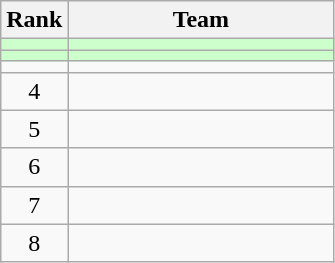<table class="wikitable">
<tr>
<th>Rank</th>
<th width=170>Team</th>
</tr>
<tr bgcolor=ccffcc>
<td align=center></td>
<td></td>
</tr>
<tr bgcolor=ccffcc>
<td align=center></td>
<td></td>
</tr>
<tr>
<td align=center></td>
<td></td>
</tr>
<tr>
<td align=center>4</td>
<td></td>
</tr>
<tr>
<td align=center>5</td>
<td></td>
</tr>
<tr>
<td align=center>6</td>
<td></td>
</tr>
<tr>
<td align=center>7</td>
<td></td>
</tr>
<tr>
<td align=center>8</td>
<td></td>
</tr>
</table>
